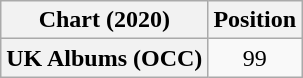<table class="wikitable plainrowheaders" style="text-align:center">
<tr>
<th scope="col">Chart (2020)</th>
<th scope="col">Position</th>
</tr>
<tr>
<th scope="row">UK Albums (OCC)</th>
<td>99</td>
</tr>
</table>
